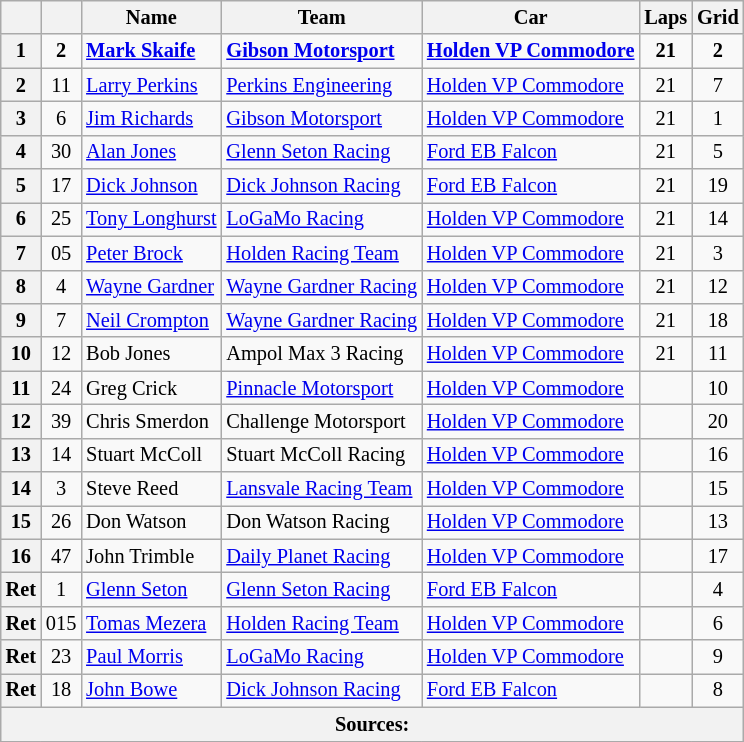<table class="wikitable" style="font-size: 85%">
<tr>
<th></th>
<th></th>
<th>Name</th>
<th>Team</th>
<th>Car</th>
<th>Laps</th>
<th>Grid</th>
</tr>
<tr>
<th>1</th>
<td align="center"><strong>2</strong></td>
<td> <strong><a href='#'>Mark Skaife</a></strong></td>
<td><strong><a href='#'>Gibson Motorsport</a></strong></td>
<td><strong><a href='#'>Holden VP Commodore</a></strong></td>
<td align="center"><strong>21</strong></td>
<td align="center"><strong>2</strong></td>
</tr>
<tr>
<th>2</th>
<td align="center">11</td>
<td> <a href='#'>Larry Perkins</a></td>
<td><a href='#'>Perkins Engineering</a></td>
<td><a href='#'>Holden VP Commodore</a></td>
<td align="center">21</td>
<td align="center">7</td>
</tr>
<tr>
<th>3</th>
<td align="center">6</td>
<td> <a href='#'>Jim Richards</a></td>
<td><a href='#'>Gibson Motorsport</a></td>
<td><a href='#'>Holden VP Commodore</a></td>
<td align="center">21</td>
<td align="center">1</td>
</tr>
<tr>
<th>4</th>
<td align="center">30</td>
<td> <a href='#'>Alan Jones</a></td>
<td><a href='#'>Glenn Seton Racing</a></td>
<td><a href='#'>Ford EB Falcon</a></td>
<td align="center">21</td>
<td align="center">5</td>
</tr>
<tr>
<th>5</th>
<td align="center">17</td>
<td> <a href='#'>Dick Johnson</a></td>
<td><a href='#'>Dick Johnson Racing</a></td>
<td><a href='#'>Ford EB Falcon</a></td>
<td align="center">21</td>
<td align="center">19</td>
</tr>
<tr>
<th>6</th>
<td align="center">25</td>
<td> <a href='#'>Tony Longhurst</a></td>
<td><a href='#'>LoGaMo Racing</a></td>
<td><a href='#'>Holden VP Commodore</a></td>
<td align="center">21</td>
<td align="center">14</td>
</tr>
<tr>
<th>7</th>
<td align="center">05</td>
<td> <a href='#'>Peter Brock</a></td>
<td><a href='#'>Holden Racing Team</a></td>
<td><a href='#'>Holden VP Commodore</a></td>
<td align="center">21</td>
<td align="center">3</td>
</tr>
<tr>
<th>8</th>
<td align="center">4</td>
<td> <a href='#'>Wayne Gardner</a></td>
<td><a href='#'>Wayne Gardner Racing</a></td>
<td><a href='#'>Holden VP Commodore</a></td>
<td align="center">21</td>
<td align="center">12</td>
</tr>
<tr>
<th>9</th>
<td align="center">7</td>
<td> <a href='#'>Neil Crompton</a></td>
<td><a href='#'>Wayne Gardner Racing</a></td>
<td><a href='#'>Holden VP Commodore</a></td>
<td align="center">21</td>
<td align="center">18</td>
</tr>
<tr>
<th>10</th>
<td align="center">12</td>
<td> Bob Jones</td>
<td>Ampol Max 3 Racing</td>
<td><a href='#'>Holden VP Commodore</a></td>
<td align="center">21</td>
<td align="center">11</td>
</tr>
<tr>
<th>11</th>
<td align="center">24</td>
<td> Greg Crick</td>
<td><a href='#'>Pinnacle Motorsport</a></td>
<td><a href='#'>Holden VP Commodore</a></td>
<td align="center"></td>
<td align="center">10</td>
</tr>
<tr>
<th>12</th>
<td align="center">39</td>
<td> Chris Smerdon</td>
<td>Challenge Motorsport</td>
<td><a href='#'>Holden VP Commodore</a></td>
<td align="center"></td>
<td align="center">20</td>
</tr>
<tr>
<th>13</th>
<td align="center">14</td>
<td> Stuart McColl</td>
<td>Stuart McColl Racing</td>
<td><a href='#'>Holden VP Commodore</a></td>
<td align="center"></td>
<td align="center">16</td>
</tr>
<tr>
<th>14</th>
<td align="center">3</td>
<td> Steve Reed</td>
<td><a href='#'>Lansvale Racing Team</a></td>
<td><a href='#'>Holden VP Commodore</a></td>
<td align="center"></td>
<td align="center">15</td>
</tr>
<tr>
<th>15</th>
<td align="center">26</td>
<td> Don Watson</td>
<td>Don Watson Racing</td>
<td><a href='#'>Holden VP Commodore</a></td>
<td align="center"></td>
<td align="center">13</td>
</tr>
<tr>
<th>16</th>
<td align="center">47</td>
<td> John Trimble</td>
<td><a href='#'>Daily Planet Racing</a></td>
<td><a href='#'>Holden VP Commodore</a></td>
<td align="center"></td>
<td align="center">17</td>
</tr>
<tr>
<th>Ret</th>
<td align="center">1</td>
<td> <a href='#'>Glenn Seton</a></td>
<td><a href='#'>Glenn Seton Racing</a></td>
<td><a href='#'>Ford EB Falcon</a></td>
<td align="center"></td>
<td align="center">4</td>
</tr>
<tr>
<th>Ret</th>
<td align="center">015</td>
<td> <a href='#'>Tomas Mezera</a></td>
<td><a href='#'>Holden Racing Team</a></td>
<td><a href='#'>Holden VP Commodore</a></td>
<td align="center"></td>
<td align="center">6</td>
</tr>
<tr>
<th>Ret</th>
<td align="center">23</td>
<td> <a href='#'>Paul Morris</a></td>
<td><a href='#'>LoGaMo Racing</a></td>
<td><a href='#'>Holden VP Commodore</a></td>
<td align="center"></td>
<td align="center">9</td>
</tr>
<tr>
<th>Ret</th>
<td align="center">18</td>
<td> <a href='#'>John Bowe</a></td>
<td><a href='#'>Dick Johnson Racing</a></td>
<td><a href='#'>Ford EB Falcon</a></td>
<td align="center"></td>
<td align="center">8</td>
</tr>
<tr>
<th colspan="7">Sources:</th>
</tr>
<tr>
</tr>
</table>
